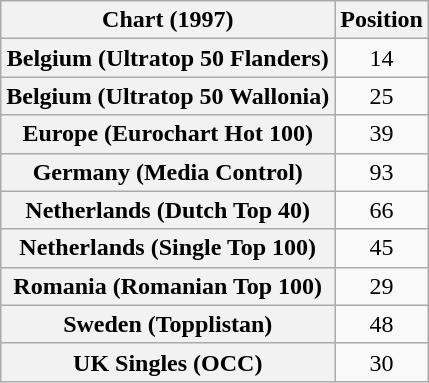<table class="wikitable sortable plainrowheaders" style="text-align:center">
<tr>
<th>Chart (1997)</th>
<th>Position</th>
</tr>
<tr>
<th scope="row">Belgium (Ultratop 50 Flanders)</th>
<td>14</td>
</tr>
<tr>
<th scope="row">Belgium (Ultratop 50 Wallonia)</th>
<td>25</td>
</tr>
<tr>
<th scope="row">Europe (Eurochart Hot 100)</th>
<td>39</td>
</tr>
<tr>
<th scope="row">Germany (Media Control)</th>
<td>93</td>
</tr>
<tr>
<th scope="row">Netherlands (Dutch Top 40)</th>
<td>66</td>
</tr>
<tr>
<th scope="row">Netherlands (Single Top 100)</th>
<td>45</td>
</tr>
<tr>
<th scope="row">Romania (Romanian Top 100)</th>
<td>29</td>
</tr>
<tr>
<th scope="row">Sweden (Topplistan)</th>
<td>48</td>
</tr>
<tr>
<th scope="row">UK Singles (OCC)</th>
<td>30</td>
</tr>
</table>
